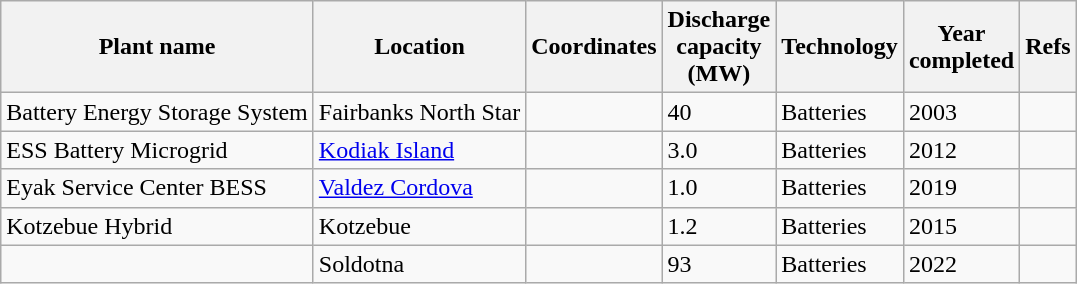<table class="wikitable sortable">
<tr>
<th>Plant name</th>
<th>Location</th>
<th>Coordinates</th>
<th>Discharge<br>capacity<br>(MW)</th>
<th>Technology</th>
<th>Year<br>completed</th>
<th>Refs</th>
</tr>
<tr>
<td>Battery Energy Storage System</td>
<td>Fairbanks North Star</td>
<td></td>
<td>40</td>
<td>Batteries</td>
<td>2003</td>
<td></td>
</tr>
<tr>
<td>ESS Battery Microgrid</td>
<td><a href='#'>Kodiak Island</a></td>
<td></td>
<td>3.0</td>
<td>Batteries</td>
<td>2012</td>
<td></td>
</tr>
<tr>
<td>Eyak Service Center BESS</td>
<td><a href='#'>Valdez Cordova</a></td>
<td></td>
<td>1.0</td>
<td>Batteries</td>
<td>2019</td>
<td></td>
</tr>
<tr>
<td>Kotzebue Hybrid</td>
<td>Kotzebue</td>
<td></td>
<td>1.2</td>
<td>Batteries</td>
<td>2015</td>
<td></td>
</tr>
<tr>
<td></td>
<td>Soldotna</td>
<td></td>
<td>93</td>
<td>Batteries</td>
<td>2022</td>
<td></td>
</tr>
</table>
